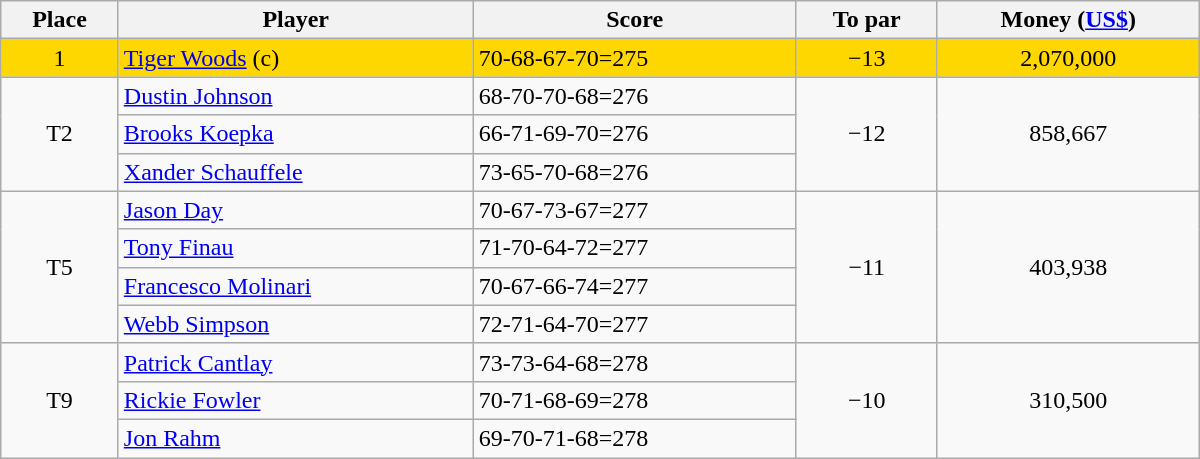<table class="wikitable" style="width:50em;margin-bottom:0;">
<tr>
<th>Place</th>
<th>Player</th>
<th>Score</th>
<th>To par</th>
<th>Money (<a href='#'>US$</a>)</th>
</tr>
<tr style="background:gold">
<td align=center>1</td>
<td> <a href='#'>Tiger Woods</a> (c)</td>
<td>70-68-67-70=275</td>
<td align=center>−13</td>
<td align=center>2,070,000</td>
</tr>
<tr>
<td rowspan=3 align=center>T2</td>
<td> <a href='#'>Dustin Johnson</a></td>
<td>68-70-70-68=276</td>
<td rowspan=3 align=center>−12</td>
<td rowspan=3 align=center>858,667</td>
</tr>
<tr>
<td> <a href='#'>Brooks Koepka</a></td>
<td>66-71-69-70=276</td>
</tr>
<tr>
<td> <a href='#'>Xander Schauffele</a></td>
<td>73-65-70-68=276</td>
</tr>
<tr>
<td rowspan=4 align=center>T5</td>
<td> <a href='#'>Jason Day</a></td>
<td>70-67-73-67=277</td>
<td rowspan=4 align=center>−11</td>
<td rowspan=4 align=center>403,938</td>
</tr>
<tr>
<td> <a href='#'>Tony Finau</a></td>
<td>71-70-64-72=277</td>
</tr>
<tr>
<td> <a href='#'>Francesco Molinari</a></td>
<td>70-67-66-74=277</td>
</tr>
<tr>
<td> <a href='#'>Webb Simpson</a></td>
<td>72-71-64-70=277</td>
</tr>
<tr>
<td rowspan=3 align=center>T9</td>
<td> <a href='#'>Patrick Cantlay</a></td>
<td>73-73-64-68=278</td>
<td rowspan=3 align=center>−10</td>
<td rowspan=3 align=center>310,500</td>
</tr>
<tr>
<td> <a href='#'>Rickie Fowler</a></td>
<td>70-71-68-69=278</td>
</tr>
<tr>
<td> <a href='#'>Jon Rahm</a></td>
<td>69-70-71-68=278</td>
</tr>
</table>
